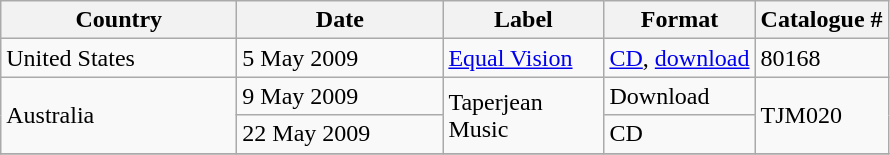<table class="wikitable">
<tr>
<th width="150px">Country</th>
<th width="130px">Date</th>
<th width="100px">Label</th>
<th>Format</th>
<th>Catalogue #</th>
</tr>
<tr>
<td>United States</td>
<td>5 May 2009</td>
<td><a href='#'>Equal Vision</a></td>
<td><a href='#'>CD</a>, <a href='#'>download</a></td>
<td>80168</td>
</tr>
<tr>
<td rowspan="2">Australia</td>
<td>9 May 2009</td>
<td rowspan="2">Taperjean Music</td>
<td>Download</td>
<td rowspan="2">TJM020</td>
</tr>
<tr>
<td>22 May 2009</td>
<td>CD</td>
</tr>
<tr>
</tr>
</table>
